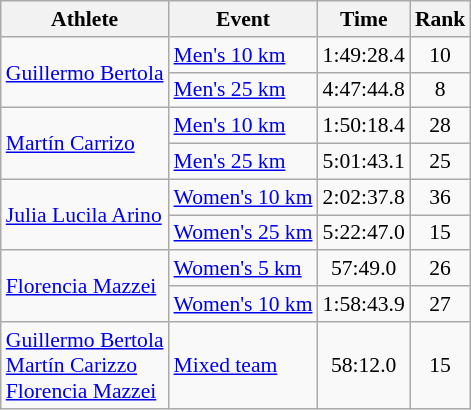<table class=wikitable style=font-size:90%;>
<tr>
<th>Athlete</th>
<th>Event</th>
<th>Time</th>
<th>Rank</th>
</tr>
<tr align=center>
<td align=left rowspan=2><a href='#'>Guillermo Bertola</a></td>
<td align=left><a href='#'>Men's 10 km</a></td>
<td>1:49:28.4</td>
<td>10</td>
</tr>
<tr align=center>
<td align=left><a href='#'>Men's 25 km</a></td>
<td>4:47:44.8</td>
<td>8</td>
</tr>
<tr align=center>
<td align=left rowspan=2><a href='#'>Martín Carrizo</a></td>
<td align=left><a href='#'>Men's 10 km</a></td>
<td>1:50:18.4</td>
<td>28</td>
</tr>
<tr align=center>
<td align=left><a href='#'>Men's 25 km</a></td>
<td>5:01:43.1</td>
<td>25</td>
</tr>
<tr align=center>
<td align=left rowspan=2><a href='#'>Julia Lucila Arino</a></td>
<td align=left><a href='#'>Women's 10 km</a></td>
<td>2:02:37.8</td>
<td>36</td>
</tr>
<tr align=center>
<td align=left><a href='#'>Women's 25 km</a></td>
<td>5:22:47.0</td>
<td>15</td>
</tr>
<tr align=center>
<td align=left rowspan=2><a href='#'>Florencia Mazzei</a></td>
<td align=left><a href='#'>Women's 5 km</a></td>
<td>57:49.0</td>
<td>26</td>
</tr>
<tr align=center>
<td align=left><a href='#'>Women's 10 km</a></td>
<td>1:58:43.9</td>
<td>27</td>
</tr>
<tr align=center>
<td align=left><a href='#'>Guillermo Bertola</a><br><a href='#'>Martín Carizzo</a><br><a href='#'>Florencia Mazzei</a></td>
<td align=left><a href='#'>Mixed team</a></td>
<td>58:12.0</td>
<td>15</td>
</tr>
</table>
